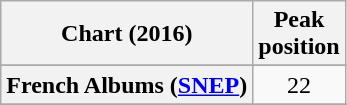<table class="wikitable sortable plainrowheaders" style="text-align:center">
<tr>
<th scope="col">Chart (2016)</th>
<th scope="col">Peak<br> position</th>
</tr>
<tr>
</tr>
<tr>
</tr>
<tr>
<th scope="row">French Albums (<a href='#'>SNEP</a>)</th>
<td>22</td>
</tr>
<tr>
</tr>
<tr>
</tr>
<tr>
</tr>
</table>
